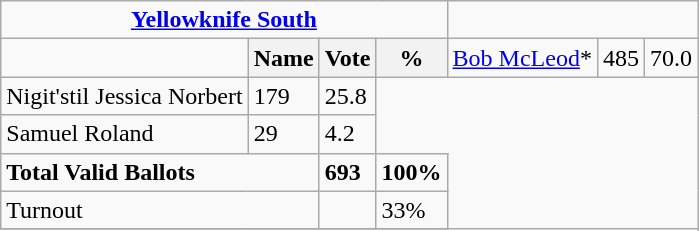<table class="wikitable">
<tr>
<td colspan=4 align=center><strong><a href='#'>Yellowknife South</a></strong></td>
</tr>
<tr>
<td></td>
<th><strong>Name </strong></th>
<th><strong>Vote</strong></th>
<th><strong>%</strong><br></th>
<td><a href='#'>Bob McLeod</a>*</td>
<td>485</td>
<td>70.0</td>
</tr>
<tr>
<td>Nigit'stil Jessica Norbert</td>
<td>179</td>
<td>25.8</td>
</tr>
<tr>
<td>Samuel Roland</td>
<td>29</td>
<td>4.2</td>
</tr>
<tr>
<td colspan=2><strong>Total Valid Ballots</strong></td>
<td><strong>693</strong></td>
<td><strong>100%</strong></td>
</tr>
<tr>
<td colspan=2>Turnout</td>
<td></td>
<td>33%</td>
</tr>
<tr>
</tr>
</table>
